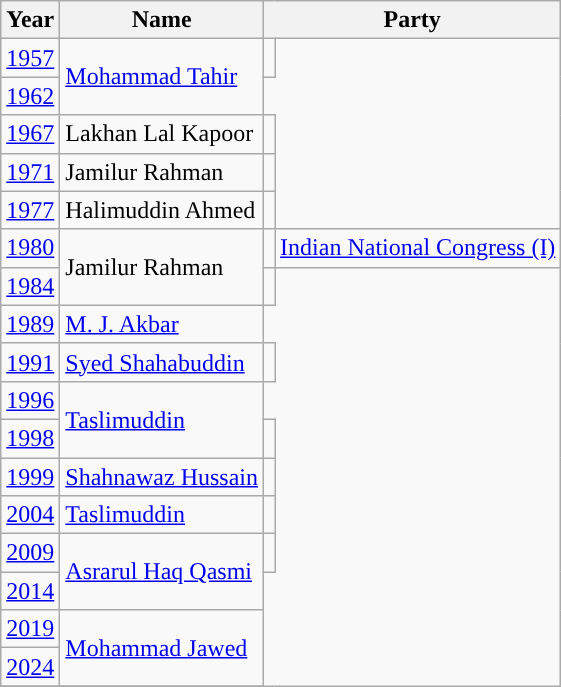<table class="wikitable">
<tr>
<th>Year</th>
<th>Name</th>
<th colspan="2">Party</th>
</tr>
<tr>
<td><a href='#'>1957</a></td>
<td rowspan="2"><a href='#'>Mohammad Tahir</a></td>
<td></td>
</tr>
<tr>
<td><a href='#'>1962</a></td>
</tr>
<tr>
<td><a href='#'>1967</a></td>
<td>Lakhan Lal Kapoor</td>
<td></td>
</tr>
<tr>
<td><a href='#'>1971</a></td>
<td>Jamilur Rahman</td>
<td></td>
</tr>
<tr>
<td><a href='#'>1977</a></td>
<td>Halimuddin Ahmed</td>
<td></td>
</tr>
<tr>
<td><a href='#'>1980</a></td>
<td rowspan="2">Jamilur Rahman</td>
<td style="background-color: "></td>
<td><a href='#'>Indian National Congress (I)</a></td>
</tr>
<tr>
<td><a href='#'>1984</a></td>
<td></td>
</tr>
<tr>
<td><a href='#'>1989</a></td>
<td><a href='#'>M. J. Akbar</a></td>
</tr>
<tr>
<td><a href='#'>1991</a></td>
<td><a href='#'>Syed Shahabuddin</a></td>
<td></td>
</tr>
<tr>
<td><a href='#'>1996</a></td>
<td rowspan="2"><a href='#'>Taslimuddin</a></td>
</tr>
<tr>
<td><a href='#'>1998</a></td>
<td></td>
</tr>
<tr>
<td><a href='#'>1999</a></td>
<td><a href='#'>Shahnawaz Hussain</a></td>
<td></td>
</tr>
<tr>
<td><a href='#'>2004</a></td>
<td><a href='#'>Taslimuddin</a></td>
<td></td>
</tr>
<tr>
<td><a href='#'>2009</a></td>
<td rowspan="2"><a href='#'>Asrarul Haq Qasmi</a></td>
<td></td>
</tr>
<tr>
<td><a href='#'>2014</a></td>
</tr>
<tr>
<td><a href='#'>2019</a></td>
<td rowspan=2><a href='#'>Mohammad Jawed</a></td>
</tr>
<tr>
<td><a href='#'>2024</a></td>
</tr>
<tr>
</tr>
</table>
